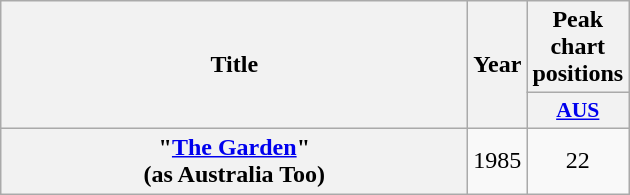<table class="wikitable plainrowheaders" style="text-align:center;" border="1">
<tr>
<th scope="col" rowspan="2" style="width:19em;">Title</th>
<th scope="col" rowspan="2" style="width:1em;">Year</th>
<th scope="col" colspan="1">Peak chart positions</th>
</tr>
<tr>
<th scope="col" style="width:3em;font-size:90%;"><a href='#'>AUS</a><br></th>
</tr>
<tr>
<th scope="row">"<a href='#'>The Garden</a>"<br><span>(as Australia Too)</span></th>
<td>1985</td>
<td>22</td>
</tr>
</table>
